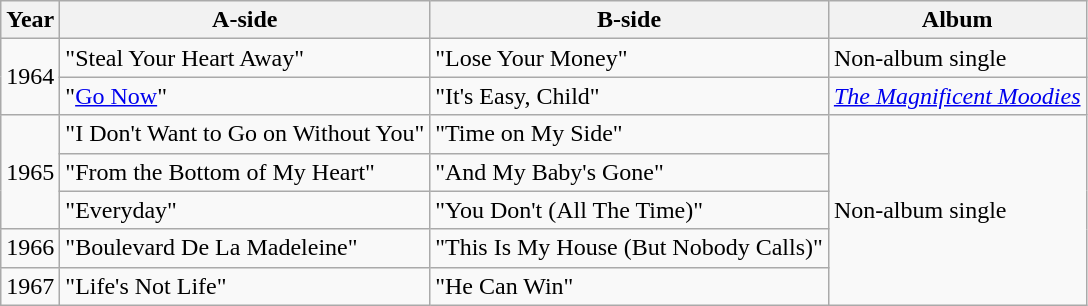<table class="wikitable">
<tr>
<th>Year</th>
<th>A-side</th>
<th>B-side</th>
<th>Album</th>
</tr>
<tr>
<td rowspan="2">1964</td>
<td>"Steal Your Heart Away"</td>
<td>"Lose Your Money"</td>
<td>Non-album single</td>
</tr>
<tr>
<td>"<a href='#'>Go Now</a>"</td>
<td>"It's Easy, Child"</td>
<td><em><a href='#'>The Magnificent Moodies</a></em></td>
</tr>
<tr>
<td rowspan="3">1965</td>
<td>"I Don't Want to Go on Without You"</td>
<td>"Time on My Side"</td>
<td rowspan="5">Non-album single</td>
</tr>
<tr>
<td>"From the Bottom of My Heart"</td>
<td>"And My Baby's Gone"</td>
</tr>
<tr>
<td>"Everyday"</td>
<td>"You Don't (All The Time)"</td>
</tr>
<tr>
<td rowspan="1">1966</td>
<td>"Boulevard De La Madeleine"</td>
<td>"This Is My House (But Nobody Calls)"</td>
</tr>
<tr>
<td rowspan="1">1967</td>
<td>"Life's Not Life"</td>
<td>"He Can Win"</td>
</tr>
</table>
